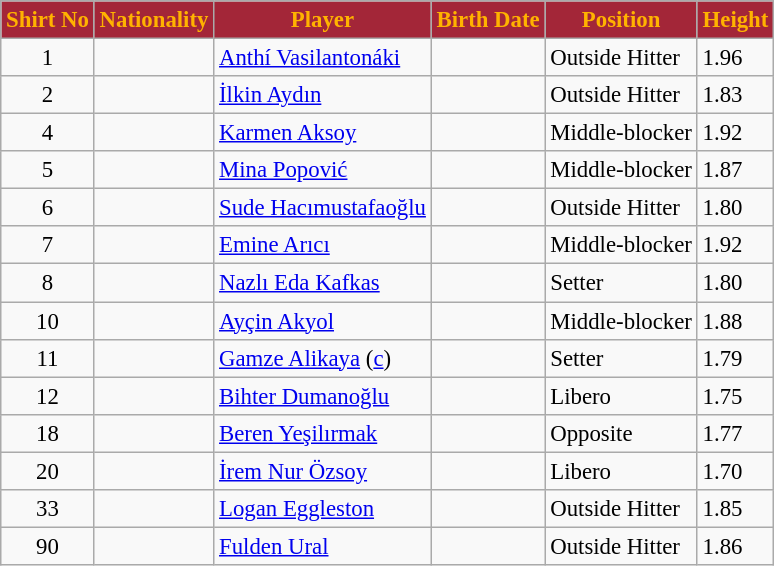<table class=wikitable style="font-size:95%;">
<tr>
<th style="color:#FFB300; background:#A32638;">Shirt No</th>
<th style="color:#FFB300; background:#A32638;">Nationality</th>
<th style="color:#FFB300; background:#A32638;">Player</th>
<th style="color:#FFB300; background:#A32638;">Birth Date</th>
<th style="color:#FFB300; background:#A32638;">Position</th>
<th style="color:#FFB300; background:#A32638;">Height</th>
</tr>
<tr>
<td align=center>1</td>
<td></td>
<td><a href='#'>Anthí Vasilantonáki</a></td>
<td></td>
<td>Outside Hitter</td>
<td>1.96</td>
</tr>
<tr>
<td align=center>2</td>
<td></td>
<td><a href='#'>İlkin Aydın</a></td>
<td></td>
<td>Outside Hitter</td>
<td>1.83</td>
</tr>
<tr>
<td align=center>4</td>
<td></td>
<td><a href='#'>Karmen Aksoy</a></td>
<td></td>
<td>Middle-blocker</td>
<td>1.92</td>
</tr>
<tr>
<td align=center>5</td>
<td></td>
<td><a href='#'>Mina Popović</a></td>
<td></td>
<td>Middle-blocker</td>
<td>1.87</td>
</tr>
<tr>
<td align=center>6</td>
<td></td>
<td><a href='#'>Sude Hacımustafaoğlu</a></td>
<td></td>
<td>Outside Hitter</td>
<td>1.80</td>
</tr>
<tr>
<td align=center>7</td>
<td></td>
<td><a href='#'>Emine Arıcı</a></td>
<td></td>
<td>Middle-blocker</td>
<td>1.92</td>
</tr>
<tr>
<td align=center>8</td>
<td></td>
<td><a href='#'>Nazlı Eda Kafkas</a></td>
<td></td>
<td>Setter</td>
<td>1.80</td>
</tr>
<tr>
<td align=center>10</td>
<td></td>
<td><a href='#'>Ayçin Akyol</a></td>
<td></td>
<td>Middle-blocker</td>
<td>1.88</td>
</tr>
<tr>
<td align=center>11</td>
<td></td>
<td><a href='#'>Gamze Alikaya</a> (<a href='#'>c</a>)</td>
<td></td>
<td>Setter</td>
<td>1.79</td>
</tr>
<tr>
<td align=center>12</td>
<td></td>
<td><a href='#'>Bihter Dumanoğlu</a></td>
<td></td>
<td>Libero</td>
<td>1.75</td>
</tr>
<tr>
<td align=center>18</td>
<td></td>
<td><a href='#'>Beren Yeşilırmak</a></td>
<td></td>
<td>Opposite</td>
<td>1.77</td>
</tr>
<tr>
<td align=center>20</td>
<td></td>
<td><a href='#'>İrem Nur Özsoy</a></td>
<td></td>
<td>Libero</td>
<td>1.70</td>
</tr>
<tr>
<td align=center>33</td>
<td></td>
<td><a href='#'>Logan Eggleston</a></td>
<td></td>
<td>Outside Hitter</td>
<td>1.85</td>
</tr>
<tr>
<td align=center>90</td>
<td></td>
<td><a href='#'>Fulden Ural</a></td>
<td></td>
<td>Outside Hitter</td>
<td>1.86</td>
</tr>
</table>
